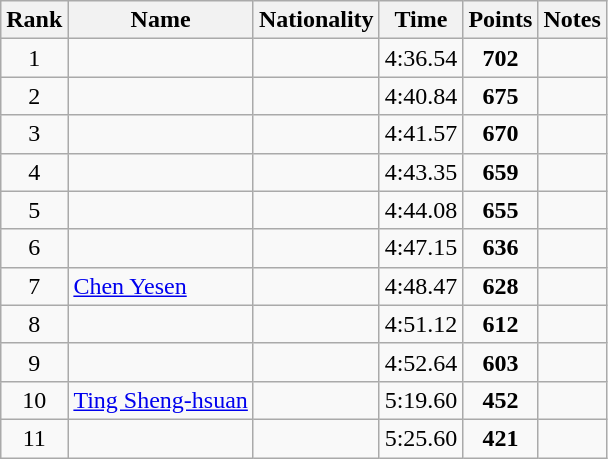<table class="wikitable sortable" style="text-align:center">
<tr>
<th>Rank</th>
<th>Name</th>
<th>Nationality</th>
<th>Time</th>
<th>Points</th>
<th>Notes</th>
</tr>
<tr>
<td>1</td>
<td align=left></td>
<td align=left></td>
<td>4:36.54</td>
<td><strong>702</strong></td>
<td></td>
</tr>
<tr>
<td>2</td>
<td align=left></td>
<td align=left></td>
<td>4:40.84</td>
<td><strong>675</strong></td>
<td></td>
</tr>
<tr>
<td>3</td>
<td align=left></td>
<td align=left></td>
<td>4:41.57</td>
<td><strong>670</strong></td>
<td></td>
</tr>
<tr>
<td>4</td>
<td align=left></td>
<td align=left></td>
<td>4:43.35</td>
<td><strong>659</strong></td>
<td></td>
</tr>
<tr>
<td>5</td>
<td align=left></td>
<td align=left></td>
<td>4:44.08</td>
<td><strong>655</strong></td>
<td></td>
</tr>
<tr>
<td>6</td>
<td align=left></td>
<td align=left></td>
<td>4:47.15</td>
<td><strong>636</strong></td>
<td></td>
</tr>
<tr>
<td>7</td>
<td align=left><a href='#'>Chen Yesen</a></td>
<td align=left></td>
<td>4:48.47</td>
<td><strong>628</strong></td>
<td></td>
</tr>
<tr>
<td>8</td>
<td align=left></td>
<td align=left></td>
<td>4:51.12</td>
<td><strong>612</strong></td>
<td></td>
</tr>
<tr>
<td>9</td>
<td align=left></td>
<td align=left></td>
<td>4:52.64</td>
<td><strong>603</strong></td>
<td></td>
</tr>
<tr>
<td>10</td>
<td align=left><a href='#'>Ting Sheng-hsuan</a></td>
<td align=left></td>
<td>5:19.60</td>
<td><strong>452</strong></td>
<td></td>
</tr>
<tr>
<td>11</td>
<td align=left></td>
<td align=left></td>
<td>5:25.60</td>
<td><strong>421</strong></td>
<td></td>
</tr>
</table>
